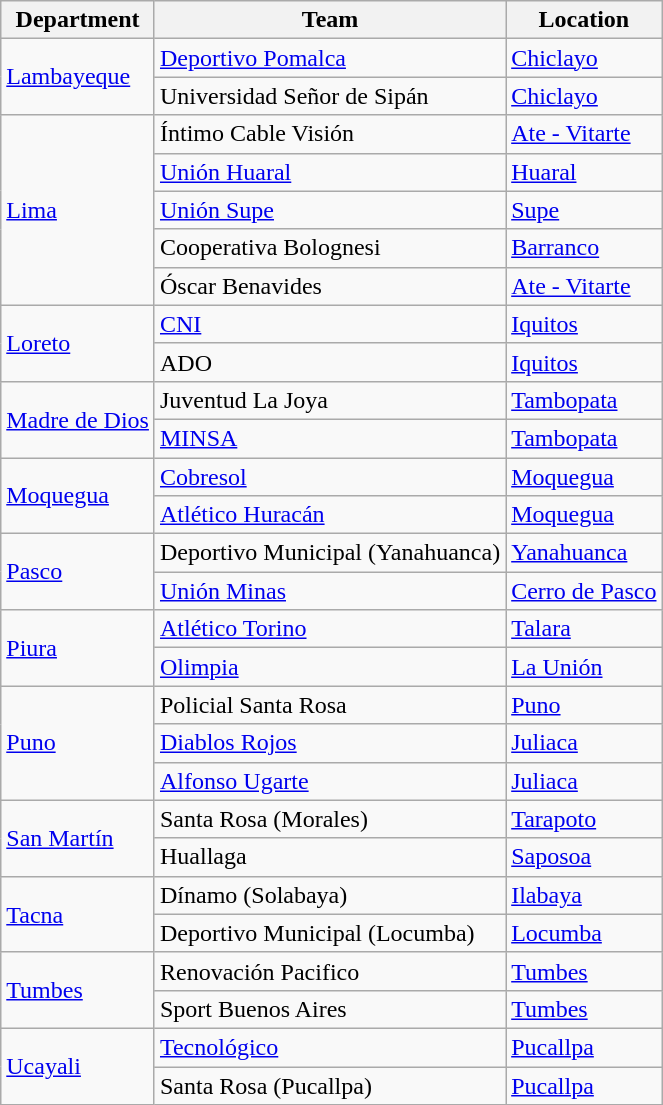<table class="wikitable">
<tr>
<th>Department</th>
<th>Team</th>
<th>Location</th>
</tr>
<tr>
<td rowspan="2"><a href='#'>Lambayeque</a></td>
<td><a href='#'>Deportivo Pomalca</a></td>
<td><a href='#'>Chiclayo</a></td>
</tr>
<tr>
<td>Universidad Señor de Sipán</td>
<td><a href='#'>Chiclayo</a></td>
</tr>
<tr>
<td rowspan="5"><a href='#'>Lima</a></td>
<td>Íntimo Cable Visión</td>
<td><a href='#'>Ate - Vitarte</a></td>
</tr>
<tr>
<td><a href='#'>Unión Huaral</a></td>
<td><a href='#'>Huaral</a></td>
</tr>
<tr>
<td><a href='#'>Unión Supe</a></td>
<td><a href='#'>Supe</a></td>
</tr>
<tr>
<td>Cooperativa Bolognesi</td>
<td><a href='#'>Barranco</a></td>
</tr>
<tr>
<td>Óscar Benavides</td>
<td><a href='#'>Ate - Vitarte</a></td>
</tr>
<tr>
<td rowspan="2"><a href='#'>Loreto</a></td>
<td><a href='#'>CNI</a></td>
<td><a href='#'>Iquitos</a></td>
</tr>
<tr>
<td>ADO</td>
<td><a href='#'>Iquitos</a></td>
</tr>
<tr>
<td rowspan="2"><a href='#'>Madre de Dios</a></td>
<td>Juventud La Joya</td>
<td><a href='#'>Tambopata</a></td>
</tr>
<tr>
<td><a href='#'>MINSA</a></td>
<td><a href='#'>Tambopata</a></td>
</tr>
<tr>
<td rowspan="2"><a href='#'>Moquegua</a></td>
<td><a href='#'>Cobresol</a></td>
<td><a href='#'>Moquegua</a></td>
</tr>
<tr>
<td><a href='#'>Atlético Huracán</a></td>
<td><a href='#'>Moquegua</a></td>
</tr>
<tr>
<td rowspan="2"><a href='#'>Pasco</a></td>
<td>Deportivo Municipal (Yanahuanca)</td>
<td><a href='#'>Yanahuanca</a></td>
</tr>
<tr>
<td><a href='#'>Unión Minas</a></td>
<td><a href='#'>Cerro de Pasco</a></td>
</tr>
<tr>
<td rowspan="2"><a href='#'>Piura</a></td>
<td><a href='#'>Atlético Torino</a></td>
<td><a href='#'>Talara</a></td>
</tr>
<tr>
<td><a href='#'>Olimpia</a></td>
<td><a href='#'>La Unión</a></td>
</tr>
<tr>
<td rowspan="3"><a href='#'>Puno</a></td>
<td>Policial Santa Rosa</td>
<td><a href='#'>Puno</a></td>
</tr>
<tr>
<td><a href='#'>Diablos Rojos</a></td>
<td><a href='#'>Juliaca</a></td>
</tr>
<tr>
<td><a href='#'>Alfonso Ugarte</a></td>
<td><a href='#'>Juliaca</a></td>
</tr>
<tr>
<td rowspan="2"><a href='#'>San Martín</a></td>
<td>Santa Rosa (Morales)</td>
<td><a href='#'>Tarapoto</a></td>
</tr>
<tr>
<td>Huallaga</td>
<td><a href='#'>Saposoa</a></td>
</tr>
<tr>
<td rowspan="2"><a href='#'>Tacna</a></td>
<td>Dínamo (Solabaya)</td>
<td><a href='#'>Ilabaya</a></td>
</tr>
<tr>
<td>Deportivo Municipal (Locumba)</td>
<td><a href='#'>Locumba</a></td>
</tr>
<tr>
<td rowspan="2"><a href='#'>Tumbes</a></td>
<td>Renovación Pacifico</td>
<td><a href='#'>Tumbes</a></td>
</tr>
<tr>
<td>Sport Buenos Aires</td>
<td><a href='#'>Tumbes</a></td>
</tr>
<tr>
<td rowspan="2"><a href='#'>Ucayali</a></td>
<td><a href='#'>Tecnológico</a></td>
<td><a href='#'>Pucallpa</a></td>
</tr>
<tr>
<td>Santa Rosa (Pucallpa)</td>
<td><a href='#'>Pucallpa</a></td>
</tr>
</table>
